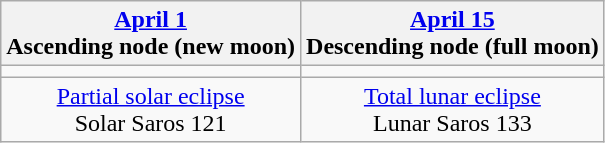<table class="wikitable">
<tr>
<th><a href='#'>April 1</a><br>Ascending node (new moon)<br></th>
<th><a href='#'>April 15</a><br>Descending node (full moon)<br></th>
</tr>
<tr>
<td></td>
<td></td>
</tr>
<tr align=center>
<td><a href='#'>Partial solar eclipse</a><br>Solar Saros 121</td>
<td><a href='#'>Total lunar eclipse</a><br>Lunar Saros 133</td>
</tr>
</table>
